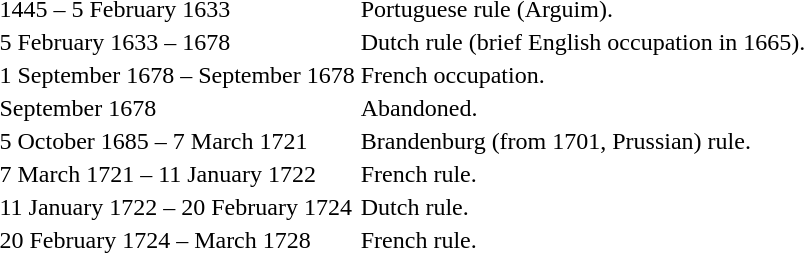<table>
<tr>
<td>1445 – 5 February 1633</td>
<td>Portuguese rule (Arguim).</td>
</tr>
<tr>
<td>5 February 1633 – 1678</td>
<td>Dutch rule (brief English occupation in 1665).</td>
</tr>
<tr>
<td>1 September 1678 – September 1678</td>
<td>French occupation.</td>
</tr>
<tr>
<td>September 1678</td>
<td>Abandoned.</td>
</tr>
<tr>
<td>5 October 1685 –  7 March 1721</td>
<td>Brandenburg (from 1701, Prussian) rule.</td>
</tr>
<tr>
<td>7 March 1721 – 11 January 1722</td>
<td>French rule.</td>
</tr>
<tr>
<td>11 January 1722 – 20 February 1724</td>
<td>Dutch rule.</td>
</tr>
<tr>
<td>20 February 1724 – March 1728</td>
<td>French rule.</td>
</tr>
</table>
